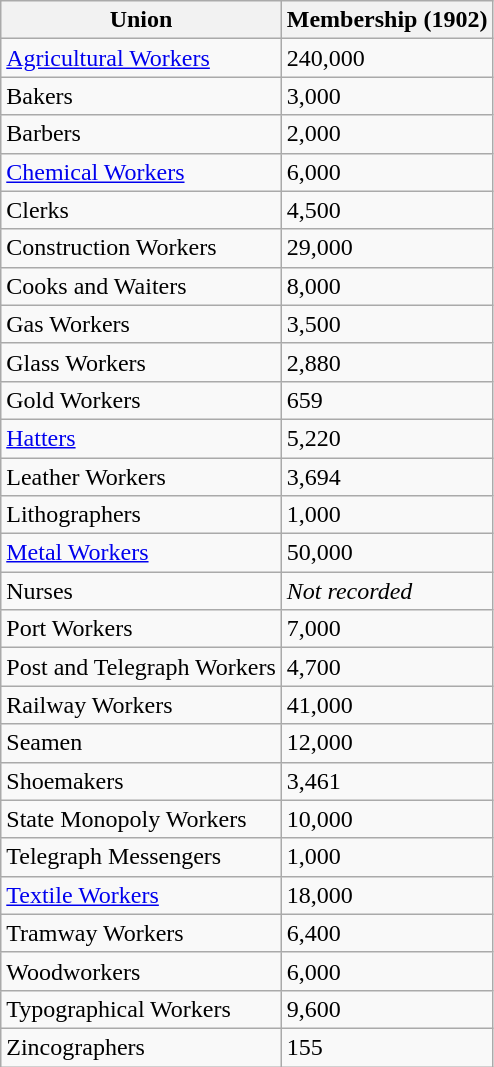<table class="wikitable sortable">
<tr>
<th>Union</th>
<th>Membership (1902)</th>
</tr>
<tr>
<td><a href='#'>Agricultural Workers</a></td>
<td>240,000</td>
</tr>
<tr>
<td>Bakers</td>
<td>3,000</td>
</tr>
<tr>
<td>Barbers</td>
<td>2,000</td>
</tr>
<tr>
<td><a href='#'>Chemical Workers</a></td>
<td>6,000</td>
</tr>
<tr>
<td>Clerks</td>
<td>4,500</td>
</tr>
<tr>
<td>Construction Workers</td>
<td>29,000</td>
</tr>
<tr>
<td>Cooks and Waiters</td>
<td>8,000</td>
</tr>
<tr>
<td>Gas Workers</td>
<td>3,500</td>
</tr>
<tr>
<td>Glass Workers</td>
<td>2,880</td>
</tr>
<tr>
<td>Gold Workers</td>
<td>659</td>
</tr>
<tr>
<td><a href='#'>Hatters</a></td>
<td>5,220</td>
</tr>
<tr>
<td>Leather Workers</td>
<td>3,694</td>
</tr>
<tr>
<td>Lithographers</td>
<td>1,000</td>
</tr>
<tr>
<td><a href='#'>Metal Workers</a></td>
<td>50,000</td>
</tr>
<tr>
<td>Nurses</td>
<td><em>Not recorded</em></td>
</tr>
<tr>
<td>Port Workers</td>
<td>7,000</td>
</tr>
<tr>
<td>Post and Telegraph Workers</td>
<td>4,700</td>
</tr>
<tr>
<td>Railway Workers</td>
<td>41,000</td>
</tr>
<tr>
<td>Seamen</td>
<td>12,000</td>
</tr>
<tr>
<td>Shoemakers</td>
<td>3,461</td>
</tr>
<tr>
<td>State Monopoly Workers</td>
<td>10,000</td>
</tr>
<tr>
<td>Telegraph Messengers</td>
<td>1,000</td>
</tr>
<tr>
<td><a href='#'>Textile Workers</a></td>
<td>18,000</td>
</tr>
<tr>
<td>Tramway Workers</td>
<td>6,400</td>
</tr>
<tr>
<td>Woodworkers</td>
<td>6,000</td>
</tr>
<tr>
<td>Typographical Workers</td>
<td>9,600</td>
</tr>
<tr>
<td>Zincographers</td>
<td>155</td>
</tr>
</table>
